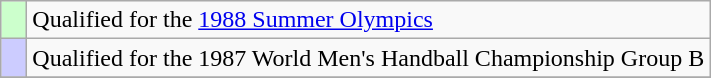<table class="wikitable" style="text-align: left;">
<tr>
<td width=10px bgcolor=#ccffcc></td>
<td>Qualified for the <a href='#'>1988 Summer Olympics</a></td>
</tr>
<tr>
<td width=10px bgcolor=#ccccff></td>
<td>Qualified for the 1987 World Men's Handball Championship Group B</td>
</tr>
<tr>
</tr>
</table>
